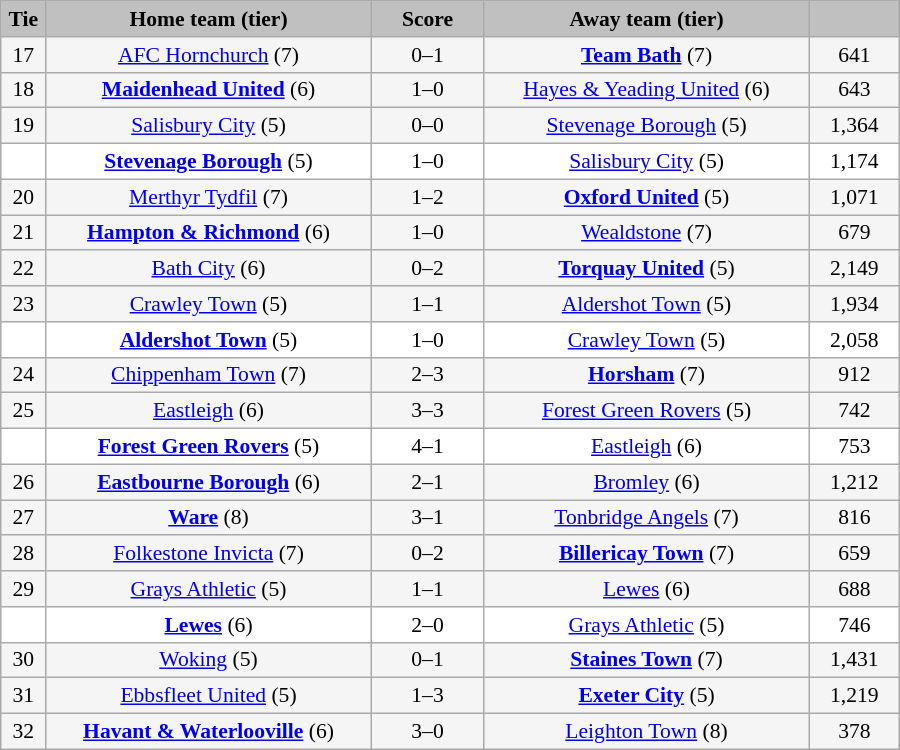<table class="wikitable" style="width: 600px; background:WhiteSmoke; text-align:center; font-size:90%">
<tr>
<td scope="col" style="width:  5.00%; background:silver;"><strong>Tie</strong></td>
<td scope="col" style="width: 36.25%; background:silver;"><strong>Home team (tier)</strong></td>
<td scope="col" style="width: 12.50%; background:silver;"><strong>Score</strong></td>
<td scope="col" style="width: 36.25%; background:silver;"><strong>Away team (tier)</strong></td>
<td scope="col" style="width: 10.00%; background:silver;"><strong></strong></td>
</tr>
<tr>
<td>17</td>
<td><a href='#'>AFC Hornchurch</a> (7)</td>
<td>0–1</td>
<td><strong><a href='#'>Team Bath</a></strong> (7)</td>
<td>641</td>
</tr>
<tr>
<td>18</td>
<td><strong><a href='#'>Maidenhead United</a></strong> (6)</td>
<td>1–0</td>
<td><a href='#'>Hayes & Yeading United</a> (6)</td>
<td>643</td>
</tr>
<tr>
<td>19</td>
<td><a href='#'>Salisbury City</a> (5)</td>
<td>0–0</td>
<td><a href='#'>Stevenage Borough</a> (5)</td>
<td>1,364</td>
</tr>
<tr style="background:white;">
<td><em></em></td>
<td><strong><a href='#'>Stevenage Borough</a></strong> (5)</td>
<td>1–0</td>
<td><a href='#'>Salisbury City</a> (5)</td>
<td>1,174</td>
</tr>
<tr>
<td>20</td>
<td><a href='#'>Merthyr Tydfil</a> (7)</td>
<td>1–2</td>
<td><strong><a href='#'>Oxford United</a></strong> (5)</td>
<td>1,071</td>
</tr>
<tr>
<td>21</td>
<td><strong><a href='#'>Hampton & Richmond</a></strong> (6)</td>
<td>1–0</td>
<td><a href='#'>Wealdstone</a> (7)</td>
<td>679</td>
</tr>
<tr>
<td>22</td>
<td><a href='#'>Bath City</a> (6)</td>
<td>0–2</td>
<td><strong><a href='#'>Torquay United</a></strong> (5)</td>
<td>2,149</td>
</tr>
<tr>
<td>23</td>
<td><a href='#'>Crawley Town</a> (5)</td>
<td>1–1</td>
<td><a href='#'>Aldershot Town</a> (5)</td>
<td>1,934</td>
</tr>
<tr style="background:white;">
<td><em></em></td>
<td><strong><a href='#'>Aldershot Town</a></strong> (5)</td>
<td>1–0</td>
<td><a href='#'>Crawley Town</a> (5)</td>
<td>2,058</td>
</tr>
<tr>
<td>24</td>
<td><a href='#'>Chippenham Town</a> (7)</td>
<td>2–3</td>
<td><strong><a href='#'>Horsham</a></strong> (7)</td>
<td>912</td>
</tr>
<tr>
<td>25</td>
<td><a href='#'>Eastleigh</a> (6)</td>
<td>3–3</td>
<td><a href='#'>Forest Green Rovers</a> (5)</td>
<td>742</td>
</tr>
<tr style="background:white;">
<td><em></em></td>
<td><strong><a href='#'>Forest Green Rovers</a></strong> (5)</td>
<td>4–1</td>
<td><a href='#'>Eastleigh</a> (6)</td>
<td>753</td>
</tr>
<tr>
<td>26</td>
<td><strong><a href='#'>Eastbourne Borough</a></strong> (6)</td>
<td>2–1</td>
<td><a href='#'>Bromley</a> (6)</td>
<td>1,212</td>
</tr>
<tr>
<td>27</td>
<td><strong><a href='#'>Ware</a></strong> (8)</td>
<td>3–1</td>
<td><a href='#'>Tonbridge Angels</a> (7)</td>
<td>816</td>
</tr>
<tr>
<td>28</td>
<td><a href='#'>Folkestone Invicta</a> (7)</td>
<td>0–2</td>
<td><strong><a href='#'>Billericay Town</a></strong> (7)</td>
<td>659</td>
</tr>
<tr>
<td>29</td>
<td><a href='#'>Grays Athletic</a> (5)</td>
<td>1–1</td>
<td><a href='#'>Lewes</a> (6)</td>
<td>688</td>
</tr>
<tr style="background:white;">
<td><em></em></td>
<td><strong><a href='#'>Lewes</a></strong> (6)</td>
<td>2–0</td>
<td><a href='#'>Grays Athletic</a> (5)</td>
<td>746</td>
</tr>
<tr>
<td>30</td>
<td><a href='#'>Woking</a> (5)</td>
<td>0–1</td>
<td><strong><a href='#'>Staines Town</a></strong> (7)</td>
<td>1,431</td>
</tr>
<tr>
<td>31</td>
<td><a href='#'>Ebbsfleet United</a> (5)</td>
<td>1–3</td>
<td><strong><a href='#'>Exeter City</a></strong> (5)</td>
<td>1,219</td>
</tr>
<tr>
<td>32</td>
<td><strong><a href='#'>Havant & Waterlooville</a></strong> (6)</td>
<td>3–0</td>
<td><a href='#'>Leighton Town</a> (8)</td>
<td>378</td>
</tr>
</table>
